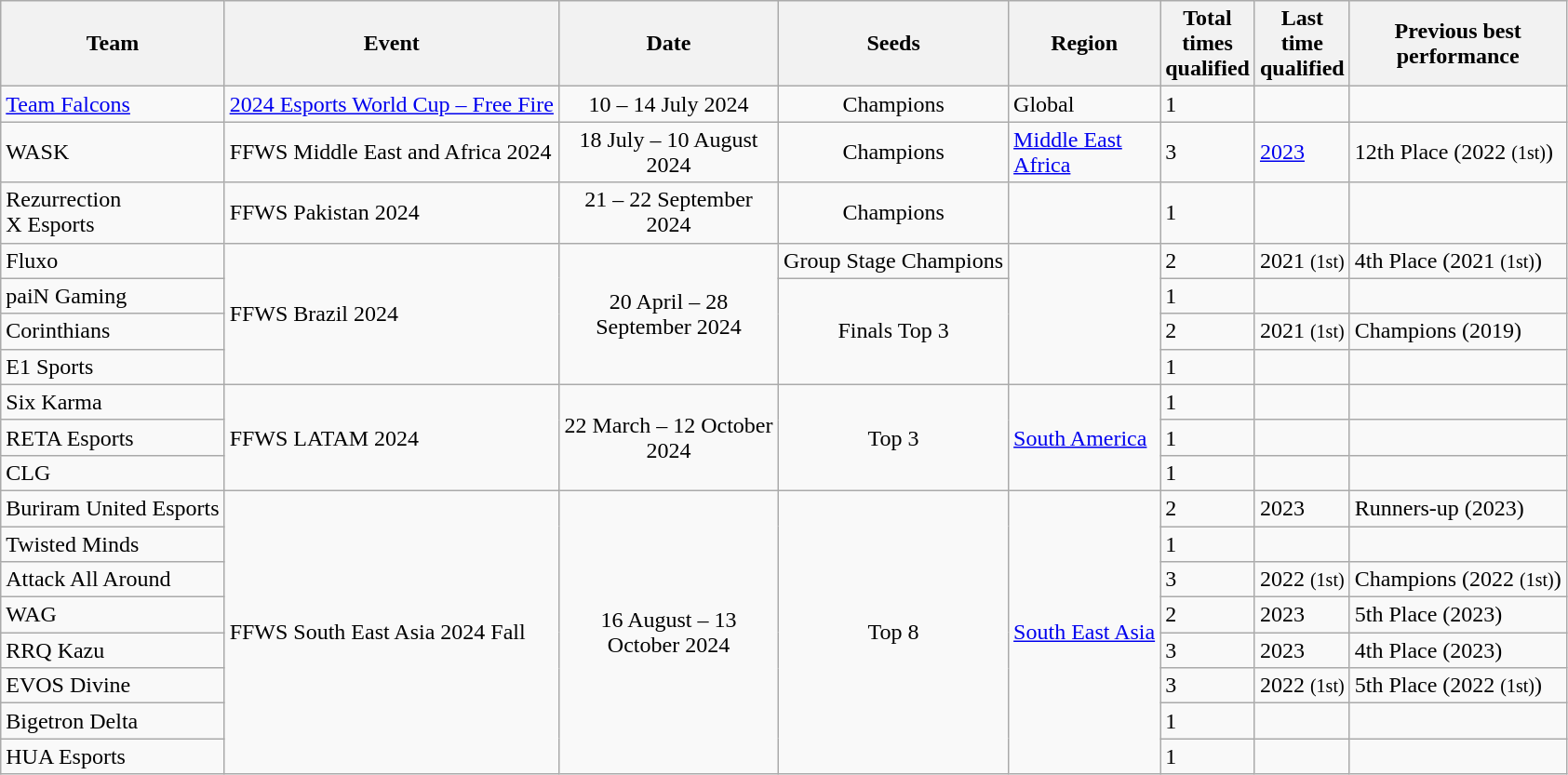<table class="wikitable sortable">
<tr>
<th>Team</th>
<th width="225px">Event</th>
<th width="150px">Date</th>
<th>Seeds</th>
<th>Region</th>
<th>Total<br>times<br>qualified</th>
<th>Last<br>time<br>qualified</th>
<th>Previous best <br> performance</th>
</tr>
<tr>
<td nowrap> <a href='#'>Team Falcons</a></td>
<td nowrap><a href='#'>2024 Esports World Cup – Free Fire</a></td>
<td align="center">10 – 14 July 2024</td>
<td align="center">Champions</td>
<td align="left"> Global</td>
<td>1</td>
<td></td>
<td></td>
</tr>
<tr>
<td nowrap> WASK</td>
<td>FFWS Middle East and Africa 2024</td>
<td align="center">18 July – 10 August 2024</td>
<td align="center">Champions</td>
<td align="left"> <a href='#'>Middle East</a> <br>  <a href='#'>Africa</a></td>
<td>3</td>
<td><a href='#'>2023</a></td>
<td nowrap>12th Place (2022 <small>(1st)</small>)</td>
</tr>
<tr>
<td nowrap> Rezurrection <br> X Esports</td>
<td>FFWS Pakistan 2024</td>
<td align="center">21 – 22 September 2024</td>
<td align="center">Champions</td>
<td align="left"></td>
<td>1</td>
<td></td>
<td></td>
</tr>
<tr>
<td nowrap> Fluxo</td>
<td rowspan="4">FFWS Brazil 2024</td>
<td rowspan="4" align="center">20 April – 28 September 2024</td>
<td nowrap align="center">Group Stage Champions</td>
<td rowspan="4" align="left"></td>
<td>2</td>
<td>2021 <small>(1st)</small></td>
<td nowrap>4th Place (2021 <small>(1st)</small>)</td>
</tr>
<tr>
<td nowrap> paiN Gaming</td>
<td rowspan="3" align="center">Finals Top 3</td>
<td>1</td>
<td></td>
<td></td>
</tr>
<tr>
<td nowrap> Corinthians</td>
<td>2</td>
<td>2021 <small>(1st)</small></td>
<td nowrap>Champions (2019)</td>
</tr>
<tr>
<td nowrap> E1 Sports</td>
<td>1</td>
<td></td>
<td></td>
</tr>
<tr>
<td nowrap> Six Karma</td>
<td rowspan="3">FFWS LATAM 2024</td>
<td rowspan="3" align="center">22 March – 12 October 2024</td>
<td rowspan="3" align="center">Top 3</td>
<td rowspan="3" align="left"><a href='#'>South America</a></td>
<td>1</td>
<td></td>
<td></td>
</tr>
<tr>
<td nowrap> RETA Esports</td>
<td>1</td>
<td></td>
<td></td>
</tr>
<tr>
<td nowrap> CLG</td>
<td>1</td>
<td></td>
<td></td>
</tr>
<tr>
<td nowrap> Buriram United Esports</td>
<td rowspan="8">FFWS South East Asia 2024 Fall</td>
<td rowspan="8" align="center">16 August – 13 October 2024</td>
<td rowspan="8" align="center">Top 8</td>
<td rowspan="8" align="left"> <a href='#'>South East Asia</a></td>
<td>2</td>
<td>2023</td>
<td nowrap>Runners-up (2023)</td>
</tr>
<tr>
<td nowrap> Twisted Minds</td>
<td>1</td>
<td></td>
<td></td>
</tr>
<tr>
<td nowrap> Attack All Around</td>
<td>3</td>
<td>2022 <small>(1st)</small></td>
<td nowrap>Champions (2022 <small>(1st)</small>)</td>
</tr>
<tr>
<td nowrap> WAG</td>
<td>2</td>
<td>2023</td>
<td nowrap>5th Place (2023)</td>
</tr>
<tr>
<td nowrap> RRQ Kazu</td>
<td>3</td>
<td>2023</td>
<td nowrap>4th Place (2023)</td>
</tr>
<tr>
<td nowrap> EVOS Divine</td>
<td>3</td>
<td>2022 <small>(1st)</small></td>
<td nowrap>5th Place (2022 <small>(1st)</small>)</td>
</tr>
<tr>
<td nowrap> Bigetron Delta</td>
<td>1</td>
<td></td>
<td></td>
</tr>
<tr>
<td nowrap> HUA Esports</td>
<td>1</td>
<td></td>
<td></td>
</tr>
</table>
